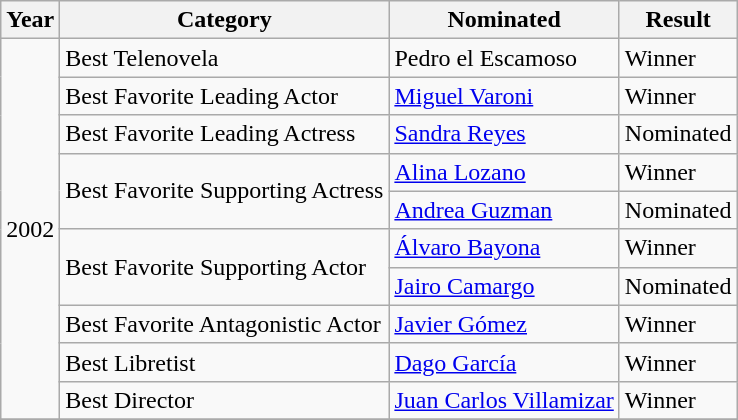<table class="wikitable">
<tr>
<th>Year</th>
<th>Category</th>
<th>Nominated</th>
<th>Result</th>
</tr>
<tr>
<td rowspan="10">2002</td>
<td>Best Telenovela</td>
<td>Pedro el Escamoso</td>
<td>Winner</td>
</tr>
<tr>
<td>Best Favorite Leading Actor</td>
<td><a href='#'>Miguel Varoni</a></td>
<td>Winner</td>
</tr>
<tr>
<td>Best Favorite Leading Actress</td>
<td><a href='#'>Sandra Reyes</a></td>
<td>Nominated</td>
</tr>
<tr>
<td rowspan="2">Best Favorite Supporting Actress</td>
<td><a href='#'>Alina Lozano</a></td>
<td>Winner</td>
</tr>
<tr>
<td><a href='#'>Andrea Guzman</a></td>
<td>Nominated</td>
</tr>
<tr>
<td rowspan="2">Best Favorite Supporting Actor</td>
<td><a href='#'>Álvaro Bayona</a></td>
<td>Winner</td>
</tr>
<tr>
<td><a href='#'>Jairo Camargo</a></td>
<td>Nominated</td>
</tr>
<tr>
<td>Best Favorite Antagonistic Actor</td>
<td><a href='#'>Javier Gómez</a></td>
<td>Winner</td>
</tr>
<tr>
<td>Best Libretist</td>
<td><a href='#'>Dago García</a></td>
<td>Winner</td>
</tr>
<tr>
<td>Best Director</td>
<td><a href='#'>Juan Carlos Villamizar</a></td>
<td>Winner</td>
</tr>
<tr>
</tr>
</table>
